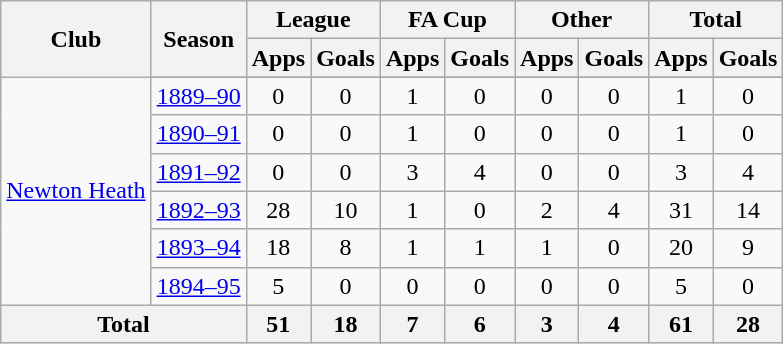<table class="wikitable" style="text-align:center">
<tr>
<th rowspan="2">Club</th>
<th rowspan="2">Season</th>
<th colspan="2">League</th>
<th colspan="2">FA Cup</th>
<th colspan="2">Other</th>
<th colspan="2">Total</th>
</tr>
<tr>
<th>Apps</th>
<th>Goals</th>
<th>Apps</th>
<th>Goals</th>
<th>Apps</th>
<th>Goals</th>
<th>Apps</th>
<th>Goals</th>
</tr>
<tr>
<td rowspan="7"><a href='#'>Newton Heath</a></td>
</tr>
<tr>
<td><a href='#'>1889–90</a></td>
<td>0</td>
<td>0</td>
<td>1</td>
<td>0</td>
<td>0</td>
<td>0</td>
<td>1</td>
<td>0</td>
</tr>
<tr>
<td><a href='#'>1890–91</a></td>
<td>0</td>
<td>0</td>
<td>1</td>
<td>0</td>
<td>0</td>
<td>0</td>
<td>1</td>
<td>0</td>
</tr>
<tr>
<td><a href='#'>1891–92</a></td>
<td>0</td>
<td>0</td>
<td>3</td>
<td>4</td>
<td>0</td>
<td>0</td>
<td>3</td>
<td>4</td>
</tr>
<tr>
<td><a href='#'>1892–93</a></td>
<td>28</td>
<td>10</td>
<td>1</td>
<td>0</td>
<td>2</td>
<td>4</td>
<td>31</td>
<td>14</td>
</tr>
<tr>
<td><a href='#'>1893–94</a></td>
<td>18</td>
<td>8</td>
<td>1</td>
<td>1</td>
<td>1</td>
<td>0</td>
<td>20</td>
<td>9</td>
</tr>
<tr>
<td><a href='#'>1894–95</a></td>
<td>5</td>
<td>0</td>
<td>0</td>
<td>0</td>
<td>0</td>
<td>0</td>
<td>5</td>
<td>0</td>
</tr>
<tr>
<th colspan=2>Total</th>
<th>51</th>
<th>18</th>
<th>7</th>
<th>6</th>
<th>3</th>
<th>4</th>
<th>61</th>
<th>28</th>
</tr>
</table>
